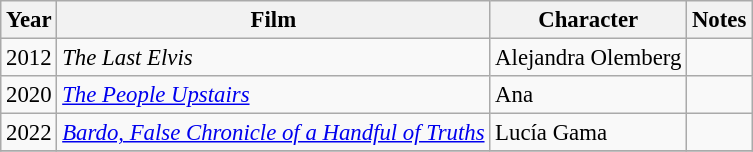<table class="wikitable" style="font-size: 95%;">
<tr>
<th>Year</th>
<th>Film</th>
<th>Character</th>
<th>Notes</th>
</tr>
<tr>
<td>2012</td>
<td><em>The Last Elvis</em></td>
<td>Alejandra Olemberg</td>
<td></td>
</tr>
<tr>
<td>2020</td>
<td><em><a href='#'>The People Upstairs</a></em></td>
<td>Ana</td>
<td></td>
</tr>
<tr>
<td>2022</td>
<td><em><a href='#'>Bardo, False Chronicle of a Handful of Truths</a></em></td>
<td>Lucía Gama</td>
<td></td>
</tr>
<tr>
</tr>
</table>
